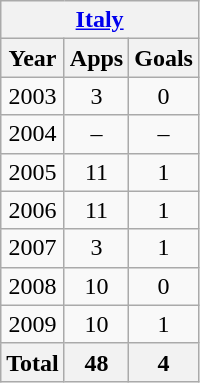<table class="wikitable" style="text-align:center">
<tr>
<th colspan="3"><a href='#'>Italy</a></th>
</tr>
<tr>
<th>Year</th>
<th>Apps</th>
<th>Goals</th>
</tr>
<tr>
<td>2003</td>
<td>3</td>
<td>0</td>
</tr>
<tr>
<td>2004</td>
<td>–</td>
<td>–</td>
</tr>
<tr>
<td>2005</td>
<td>11</td>
<td>1</td>
</tr>
<tr>
<td>2006</td>
<td>11</td>
<td>1</td>
</tr>
<tr>
<td>2007</td>
<td>3</td>
<td>1</td>
</tr>
<tr>
<td>2008</td>
<td>10</td>
<td>0</td>
</tr>
<tr>
<td>2009</td>
<td>10</td>
<td>1</td>
</tr>
<tr>
<th>Total</th>
<th>48</th>
<th>4</th>
</tr>
</table>
